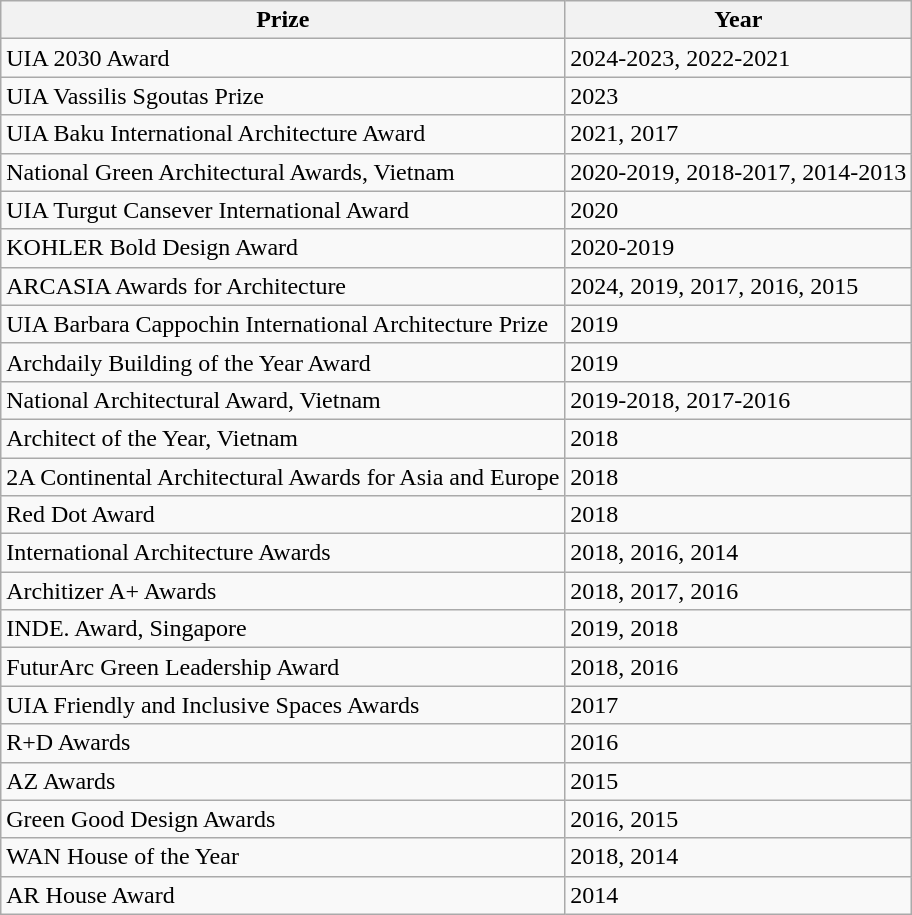<table class="wikitable">
<tr>
<th>Prize</th>
<th>Year</th>
</tr>
<tr>
<td>UIA 2030 Award </td>
<td>2024-2023, 2022-2021</td>
</tr>
<tr>
<td>UIA Vassilis Sgoutas Prize </td>
<td>2023</td>
</tr>
<tr>
<td>UIA Baku International Architecture Award</td>
<td>2021, 2017</td>
</tr>
<tr>
<td>National Green Architectural Awards, Vietnam </td>
<td>2020-2019, 2018-2017, 2014-2013</td>
</tr>
<tr>
<td>UIA Turgut Cansever International Award </td>
<td>2020</td>
</tr>
<tr>
<td>KOHLER Bold Design Award </td>
<td>2020-2019</td>
</tr>
<tr>
<td>ARCASIA Awards for Architecture </td>
<td>2024, 2019, 2017, 2016, 2015</td>
</tr>
<tr>
<td>UIA Barbara Cappochin International Architecture Prize </td>
<td>2019</td>
</tr>
<tr>
<td>Archdaily Building of the Year Award </td>
<td>2019</td>
</tr>
<tr>
<td>National Architectural Award, Vietnam </td>
<td>2019-2018, 2017-2016</td>
</tr>
<tr>
<td>Architect of the Year, Vietnam </td>
<td>2018</td>
</tr>
<tr>
<td>2A Continental Architectural Awards for Asia and Europe </td>
<td>2018</td>
</tr>
<tr>
<td>Red Dot Award </td>
<td>2018</td>
</tr>
<tr>
<td>International Architecture Awards </td>
<td>2018, 2016, 2014</td>
</tr>
<tr>
<td>Architizer A+ Awards </td>
<td>2018, 2017, 2016</td>
</tr>
<tr>
<td>INDE. Award, Singapore </td>
<td>2019, 2018</td>
</tr>
<tr>
<td>FuturArc Green Leadership Award </td>
<td>2018, 2016</td>
</tr>
<tr>
<td>UIA Friendly and Inclusive Spaces Awards </td>
<td>2017</td>
</tr>
<tr>
<td>R+D Awards </td>
<td>2016</td>
</tr>
<tr>
<td>AZ Awards  </td>
<td>2015</td>
</tr>
<tr>
<td>Green Good Design Awards </td>
<td>2016, 2015</td>
</tr>
<tr>
<td>WAN House of the Year </td>
<td>2018, 2014</td>
</tr>
<tr>
<td>AR House Award </td>
<td>2014</td>
</tr>
</table>
